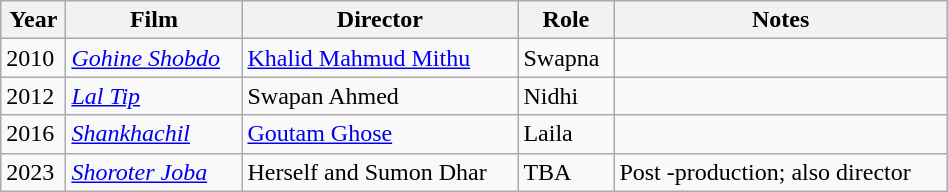<table class="wikitable sortable" style="width:50%;">
<tr>
<th>Year</th>
<th>Film</th>
<th>Director</th>
<th>Role</th>
<th>Notes</th>
</tr>
<tr>
<td>2010</td>
<td><em><a href='#'>Gohine Shobdo</a></em></td>
<td><a href='#'>Khalid Mahmud Mithu</a></td>
<td>Swapna</td>
<td></td>
</tr>
<tr>
<td>2012</td>
<td><em><a href='#'>Lal Tip</a></em></td>
<td>Swapan Ahmed</td>
<td>Nidhi</td>
<td></td>
</tr>
<tr>
<td>2016</td>
<td><em><a href='#'>Shankhachil</a></em></td>
<td><a href='#'>Goutam Ghose</a></td>
<td>Laila</td>
<td></td>
</tr>
<tr>
<td>2023</td>
<td><em><a href='#'>Shoroter Joba</a></em></td>
<td>Herself and Sumon Dhar</td>
<td>TBA</td>
<td>Post -production; also director</td>
</tr>
</table>
